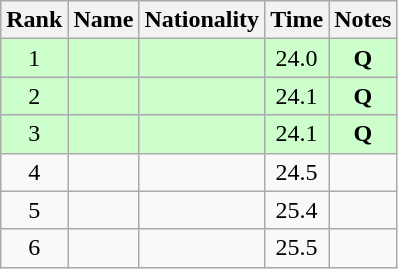<table class="wikitable sortable" style="text-align:center">
<tr>
<th>Rank</th>
<th>Name</th>
<th>Nationality</th>
<th>Time</th>
<th>Notes</th>
</tr>
<tr bgcolor=ccffcc>
<td>1</td>
<td align=left></td>
<td align=left></td>
<td>24.0</td>
<td><strong>Q</strong></td>
</tr>
<tr bgcolor=ccffcc>
<td>2</td>
<td align=left></td>
<td align=left></td>
<td>24.1</td>
<td><strong>Q</strong></td>
</tr>
<tr bgcolor=ccffcc>
<td>3</td>
<td align=left></td>
<td align=left></td>
<td>24.1</td>
<td><strong>Q</strong></td>
</tr>
<tr>
<td>4</td>
<td align=left></td>
<td align=left></td>
<td>24.5</td>
<td></td>
</tr>
<tr>
<td>5</td>
<td align=left></td>
<td align=left></td>
<td>25.4</td>
<td></td>
</tr>
<tr>
<td>6</td>
<td align=left></td>
<td align=left></td>
<td>25.5</td>
<td></td>
</tr>
</table>
